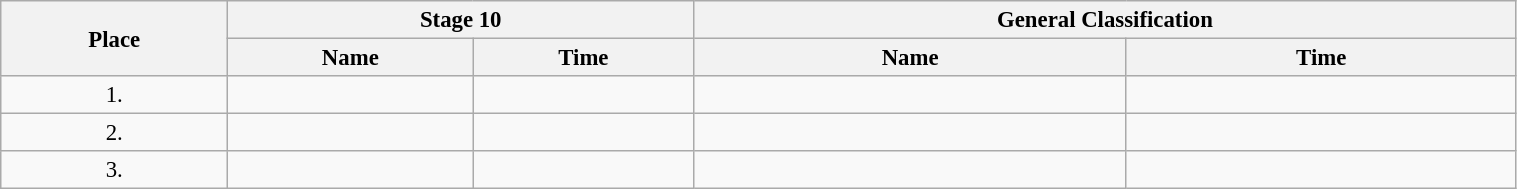<table class=wikitable style="font-size:95%" width="80%">
<tr>
<th rowspan="2">Place</th>
<th colspan="2">Stage 10</th>
<th colspan="2">General Classification</th>
</tr>
<tr>
<th>Name</th>
<th>Time</th>
<th>Name</th>
<th>Time</th>
</tr>
<tr>
<td align="center">1.</td>
<td></td>
<td></td>
<td></td>
<td></td>
</tr>
<tr>
<td align="center">2.</td>
<td></td>
<td></td>
<td></td>
<td></td>
</tr>
<tr>
<td align="center">3.</td>
<td></td>
<td></td>
<td></td>
<td></td>
</tr>
</table>
